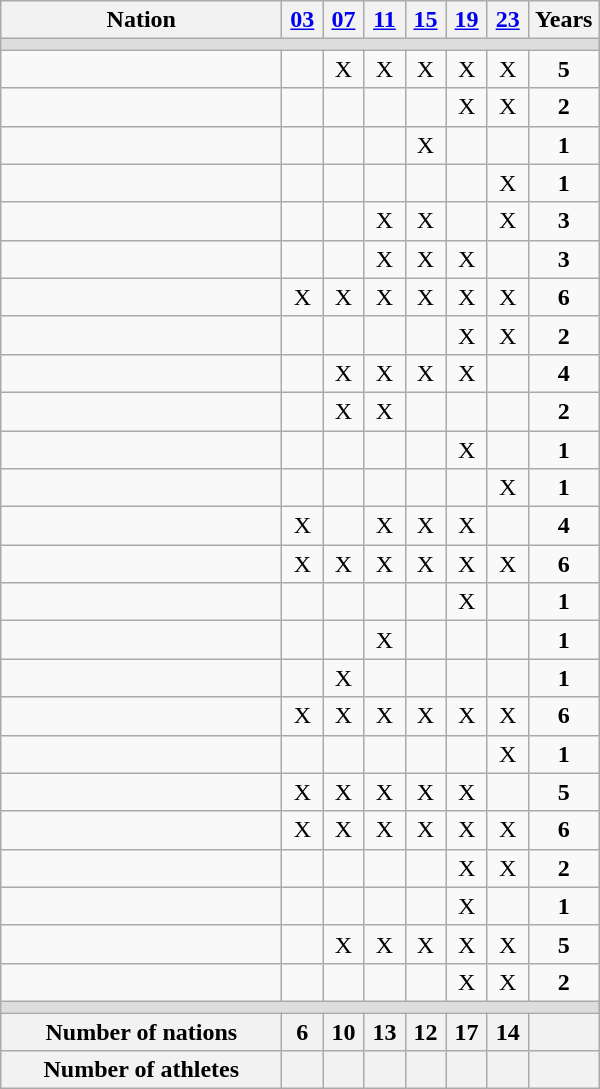<table class="wikitable" style="text-align:center;">
<tr>
<th width="180">Nation</th>
<th width="20"><a href='#'>03</a></th>
<th width="20"><a href='#'>07</a></th>
<th width="20"><a href='#'>11</a></th>
<th width="20"><a href='#'>15</a></th>
<th width="20"><a href='#'>19</a></th>
<th width="20"><a href='#'>23</a></th>
<th width="40">Years</th>
</tr>
<tr bgcolor="#DDDDDD">
<td colspan="8"></td>
</tr>
<tr>
<td align="left"></td>
<td></td>
<td>X</td>
<td>X</td>
<td>X</td>
<td>X</td>
<td>X</td>
<td><strong>5</strong></td>
</tr>
<tr>
<td align="left"></td>
<td></td>
<td></td>
<td></td>
<td></td>
<td>X</td>
<td>X</td>
<td><strong>2</strong></td>
</tr>
<tr>
<td align="left"></td>
<td></td>
<td></td>
<td></td>
<td>X</td>
<td></td>
<td></td>
<td><strong>1</strong></td>
</tr>
<tr>
<td align="left"></td>
<td></td>
<td></td>
<td></td>
<td></td>
<td></td>
<td>X</td>
<td><strong>1</strong></td>
</tr>
<tr>
<td align="left"></td>
<td></td>
<td></td>
<td>X</td>
<td>X</td>
<td></td>
<td>X</td>
<td><strong>3</strong></td>
</tr>
<tr>
<td align="left"></td>
<td></td>
<td></td>
<td>X</td>
<td>X</td>
<td>X</td>
<td></td>
<td><strong>3</strong></td>
</tr>
<tr>
<td align="left"></td>
<td>X</td>
<td>X</td>
<td>X</td>
<td>X</td>
<td>X</td>
<td>X</td>
<td><strong>6</strong></td>
</tr>
<tr>
<td align="left"></td>
<td></td>
<td></td>
<td></td>
<td></td>
<td>X</td>
<td>X</td>
<td><strong>2</strong></td>
</tr>
<tr>
<td align="left"></td>
<td></td>
<td>X</td>
<td>X</td>
<td>X</td>
<td>X</td>
<td></td>
<td><strong>4</strong></td>
</tr>
<tr>
<td align="left"></td>
<td></td>
<td>X</td>
<td>X</td>
<td></td>
<td></td>
<td></td>
<td><strong>2</strong></td>
</tr>
<tr>
<td align="left"></td>
<td></td>
<td></td>
<td></td>
<td></td>
<td>X</td>
<td></td>
<td><strong>1</strong></td>
</tr>
<tr>
<td align="left"></td>
<td></td>
<td></td>
<td></td>
<td></td>
<td></td>
<td>X</td>
<td><strong>1</strong></td>
</tr>
<tr>
<td align="left"></td>
<td>X</td>
<td></td>
<td>X</td>
<td>X</td>
<td>X</td>
<td></td>
<td><strong>4</strong></td>
</tr>
<tr>
<td align="left"></td>
<td>X</td>
<td>X</td>
<td>X</td>
<td>X</td>
<td>X</td>
<td>X</td>
<td><strong>6</strong></td>
</tr>
<tr>
<td align="left"></td>
<td></td>
<td></td>
<td></td>
<td></td>
<td>X</td>
<td></td>
<td><strong>1</strong></td>
</tr>
<tr>
<td align="left"></td>
<td></td>
<td></td>
<td>X</td>
<td></td>
<td></td>
<td></td>
<td><strong>1</strong></td>
</tr>
<tr>
<td align="left"></td>
<td></td>
<td>X</td>
<td></td>
<td></td>
<td></td>
<td></td>
<td><strong>1</strong></td>
</tr>
<tr>
<td align="left"></td>
<td>X</td>
<td>X</td>
<td>X</td>
<td>X</td>
<td>X</td>
<td>X</td>
<td><strong>6</strong></td>
</tr>
<tr>
<td align="left"></td>
<td></td>
<td></td>
<td></td>
<td></td>
<td></td>
<td>X</td>
<td><strong>1</strong></td>
</tr>
<tr>
<td align="left"></td>
<td>X</td>
<td>X</td>
<td>X</td>
<td>X</td>
<td>X</td>
<td></td>
<td><strong>5</strong></td>
</tr>
<tr>
<td align="left"></td>
<td>X</td>
<td>X</td>
<td>X</td>
<td>X</td>
<td>X</td>
<td>X</td>
<td><strong>6</strong></td>
</tr>
<tr>
<td align="left"></td>
<td></td>
<td></td>
<td></td>
<td></td>
<td>X</td>
<td>X</td>
<td><strong>2</strong></td>
</tr>
<tr>
<td align="left"></td>
<td></td>
<td></td>
<td></td>
<td></td>
<td>X</td>
<td></td>
<td><strong>1</strong></td>
</tr>
<tr>
<td align="left"></td>
<td></td>
<td>X</td>
<td>X</td>
<td>X</td>
<td>X</td>
<td>X</td>
<td><strong>5</strong></td>
</tr>
<tr>
<td align="left"></td>
<td></td>
<td></td>
<td></td>
<td></td>
<td>X</td>
<td>X</td>
<td><strong>2</strong></td>
</tr>
<tr bgcolor="#DDDDDD">
<td colspan="8"></td>
</tr>
<tr>
<th>Number of nations</th>
<th>6</th>
<th>10</th>
<th>13</th>
<th>12</th>
<th>17</th>
<th>14</th>
<th></th>
</tr>
<tr>
<th>Number of athletes</th>
<th></th>
<th></th>
<th></th>
<th></th>
<th></th>
<th></th>
<th></th>
</tr>
</table>
